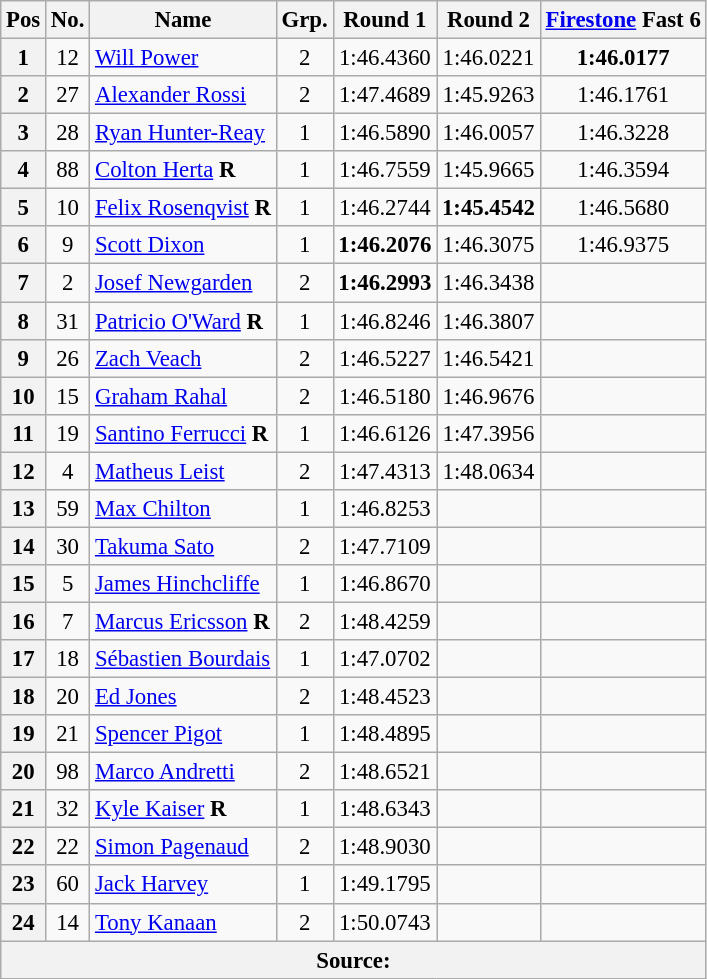<table class="wikitable sortable" style="text-align:center; font-size: 95%;">
<tr>
<th>Pos</th>
<th>No.</th>
<th>Name</th>
<th>Grp.</th>
<th>Round 1</th>
<th>Round 2</th>
<th><a href='#'>Firestone</a> Fast 6</th>
</tr>
<tr>
<th scope="row">1</th>
<td>12</td>
<td align="left"> <a href='#'>Will Power</a></td>
<td>2</td>
<td>1:46.4360</td>
<td>1:46.0221</td>
<td><strong>1:46.0177</strong></td>
</tr>
<tr>
<th scope="row">2</th>
<td>27</td>
<td align="left"> <a href='#'>Alexander Rossi</a></td>
<td>2</td>
<td>1:47.4689</td>
<td>1:45.9263</td>
<td>1:46.1761</td>
</tr>
<tr>
<th scope="row">3</th>
<td>28</td>
<td align="left"> <a href='#'>Ryan Hunter-Reay</a></td>
<td>1</td>
<td>1:46.5890</td>
<td>1:46.0057</td>
<td>1:46.3228</td>
</tr>
<tr>
<th scope="row">4</th>
<td>88</td>
<td align="left"> <a href='#'>Colton Herta</a> <strong><span>R</span></strong></td>
<td>1</td>
<td>1:46.7559</td>
<td>1:45.9665</td>
<td>1:46.3594</td>
</tr>
<tr>
<th scope="row">5</th>
<td>10</td>
<td align="left"> <a href='#'>Felix Rosenqvist</a> <strong><span>R</span></strong></td>
<td>1</td>
<td>1:46.2744</td>
<td><strong>1:45.4542</strong></td>
<td>1:46.5680</td>
</tr>
<tr>
<th scope="row">6</th>
<td>9</td>
<td align="left"> <a href='#'>Scott Dixon</a></td>
<td>1</td>
<td><strong>1:46.2076</strong></td>
<td>1:46.3075</td>
<td>1:46.9375</td>
</tr>
<tr>
<th scope="row">7</th>
<td>2</td>
<td align="left"> <a href='#'>Josef Newgarden</a></td>
<td>2</td>
<td><strong>1:46.2993</strong></td>
<td>1:46.3438</td>
<td></td>
</tr>
<tr>
<th scope="row">8</th>
<td>31</td>
<td align="left"> <a href='#'>Patricio O'Ward</a> <strong><span>R</span></strong></td>
<td>1</td>
<td>1:46.8246</td>
<td>1:46.3807</td>
<td></td>
</tr>
<tr>
<th scope="row">9</th>
<td>26</td>
<td align="left"> <a href='#'>Zach Veach</a></td>
<td>2</td>
<td>1:46.5227</td>
<td>1:46.5421</td>
<td></td>
</tr>
<tr>
<th>10</th>
<td>15</td>
<td align="left"> <a href='#'>Graham Rahal</a></td>
<td>2</td>
<td>1:46.5180</td>
<td>1:46.9676</td>
<td></td>
</tr>
<tr>
<th scope="row">11</th>
<td>19</td>
<td align="left"> <a href='#'>Santino Ferrucci</a> <strong><span>R</span></strong></td>
<td>1</td>
<td>1:46.6126</td>
<td>1:47.3956</td>
<td></td>
</tr>
<tr>
<th scope="row">12</th>
<td>4</td>
<td align="left"> <a href='#'>Matheus Leist</a></td>
<td>2</td>
<td>1:47.4313</td>
<td>1:48.0634</td>
<td></td>
</tr>
<tr>
<th scope="row">13</th>
<td>59</td>
<td align="left"> <a href='#'>Max Chilton</a></td>
<td>1</td>
<td>1:46.8253</td>
<td></td>
<td></td>
</tr>
<tr>
<th scope="row">14</th>
<td>30</td>
<td align="left"> <a href='#'>Takuma Sato</a></td>
<td>2</td>
<td>1:47.7109</td>
<td></td>
<td></td>
</tr>
<tr>
<th scope="row">15</th>
<td>5</td>
<td align="left"> <a href='#'>James Hinchcliffe</a></td>
<td>1</td>
<td>1:46.8670</td>
<td></td>
<td></td>
</tr>
<tr>
<th>16</th>
<td>7</td>
<td align="left"> <a href='#'>Marcus Ericsson</a> <strong><span>R</span></strong></td>
<td>2</td>
<td>1:48.4259</td>
<td></td>
<td></td>
</tr>
<tr>
<th scope="row">17</th>
<td>18</td>
<td align="left"> <a href='#'>Sébastien Bourdais</a></td>
<td>1</td>
<td>1:47.0702</td>
<td></td>
<td></td>
</tr>
<tr>
<th>18</th>
<td>20</td>
<td align="left"> <a href='#'>Ed Jones</a></td>
<td>2</td>
<td>1:48.4523</td>
<td></td>
<td></td>
</tr>
<tr>
<th scope="row">19</th>
<td>21</td>
<td align="left"> <a href='#'>Spencer Pigot</a></td>
<td>1</td>
<td>1:48.4895</td>
<td></td>
<td></td>
</tr>
<tr>
<th scope="row">20</th>
<td>98</td>
<td align="left"> <a href='#'>Marco Andretti</a></td>
<td>2</td>
<td>1:48.6521</td>
<td></td>
<td></td>
</tr>
<tr>
<th scope="row">21</th>
<td>32</td>
<td align="left"> <a href='#'>Kyle Kaiser</a> <strong><span>R</span></strong></td>
<td>1</td>
<td>1:48.6343</td>
<td></td>
<td></td>
</tr>
<tr>
<th scope="row">22</th>
<td>22</td>
<td align="left"> <a href='#'>Simon Pagenaud</a></td>
<td>2</td>
<td>1:48.9030</td>
<td></td>
<td></td>
</tr>
<tr>
<th>23</th>
<td>60</td>
<td align="left"> <a href='#'>Jack Harvey</a></td>
<td>1</td>
<td>1:49.1795</td>
<td></td>
<td></td>
</tr>
<tr>
<th scope="row">24</th>
<td>14</td>
<td align="left"> <a href='#'>Tony Kanaan</a></td>
<td>2</td>
<td>1:50.0743</td>
<td></td>
<td></td>
</tr>
<tr>
<th colspan="11">Source:</th>
</tr>
</table>
